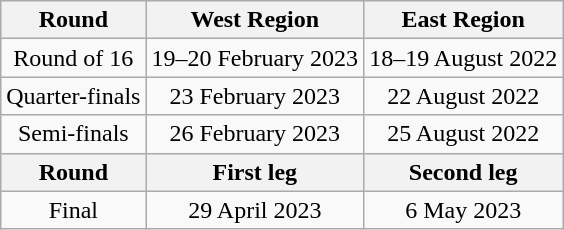<table class="wikitable" style="text-align:center">
<tr>
<th>Round</th>
<th>West Region</th>
<th>East Region</th>
</tr>
<tr>
<td>Round of 16</td>
<td>19–20 February 2023</td>
<td>18–19 August 2022</td>
</tr>
<tr>
<td>Quarter-finals</td>
<td>23 February 2023</td>
<td>22 August 2022</td>
</tr>
<tr>
<td>Semi-finals</td>
<td>26 February 2023</td>
<td>25 August 2022</td>
</tr>
<tr>
<th>Round</th>
<th>First leg</th>
<th>Second leg</th>
</tr>
<tr>
<td>Final</td>
<td>29 April 2023</td>
<td>6 May 2023</td>
</tr>
</table>
